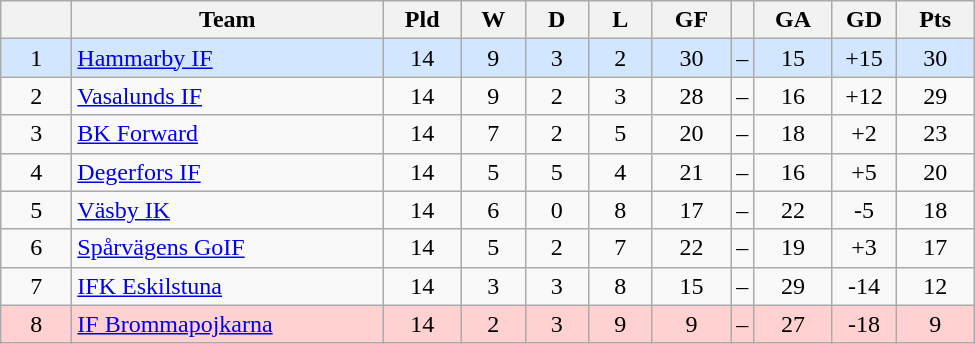<table class="wikitable" style="text-align: center">
<tr>
<th style="width: 40px;"></th>
<th style="width: 200px;">Team</th>
<th style="width: 45px;">Pld</th>
<th style="width: 35px;">W</th>
<th style="width: 35px;">D</th>
<th style="width: 35px;">L</th>
<th style="width: 45px;">GF</th>
<th></th>
<th style="width: 45px;">GA</th>
<th style="width: 35px;">GD</th>
<th style="width: 45px;">Pts</th>
</tr>
<tr style="background: #d2e6ff">
<td>1</td>
<td style="text-align: left;"><a href='#'>Hammarby IF</a></td>
<td>14</td>
<td>9</td>
<td>3</td>
<td>2</td>
<td>30</td>
<td>–</td>
<td>15</td>
<td>+15</td>
<td>30</td>
</tr>
<tr>
<td>2</td>
<td style="text-align: left;"><a href='#'>Vasalunds IF</a></td>
<td>14</td>
<td>9</td>
<td>2</td>
<td>3</td>
<td>28</td>
<td>–</td>
<td>16</td>
<td>+12</td>
<td>29</td>
</tr>
<tr>
<td>3</td>
<td style="text-align: left;"><a href='#'>BK Forward</a></td>
<td>14</td>
<td>7</td>
<td>2</td>
<td>5</td>
<td>20</td>
<td>–</td>
<td>18</td>
<td>+2</td>
<td>23</td>
</tr>
<tr>
<td>4</td>
<td style="text-align: left;"><a href='#'>Degerfors IF</a></td>
<td>14</td>
<td>5</td>
<td>5</td>
<td>4</td>
<td>21</td>
<td>–</td>
<td>16</td>
<td>+5</td>
<td>20</td>
</tr>
<tr>
<td>5</td>
<td style="text-align: left;"><a href='#'>Väsby IK</a></td>
<td>14</td>
<td>6</td>
<td>0</td>
<td>8</td>
<td>17</td>
<td>–</td>
<td>22</td>
<td>-5</td>
<td>18</td>
</tr>
<tr>
<td>6</td>
<td style="text-align: left;"><a href='#'>Spårvägens GoIF</a></td>
<td>14</td>
<td>5</td>
<td>2</td>
<td>7</td>
<td>22</td>
<td>–</td>
<td>19</td>
<td>+3</td>
<td>17</td>
</tr>
<tr>
<td>7</td>
<td style="text-align: left;"><a href='#'>IFK Eskilstuna</a></td>
<td>14</td>
<td>3</td>
<td>3</td>
<td>8</td>
<td>15</td>
<td>–</td>
<td>29</td>
<td>-14</td>
<td>12</td>
</tr>
<tr style="background: #ffd1d1">
<td>8</td>
<td style="text-align: left;"><a href='#'>IF Brommapojkarna</a></td>
<td>14</td>
<td>2</td>
<td>3</td>
<td>9</td>
<td>9</td>
<td>–</td>
<td>27</td>
<td>-18</td>
<td>9</td>
</tr>
</table>
